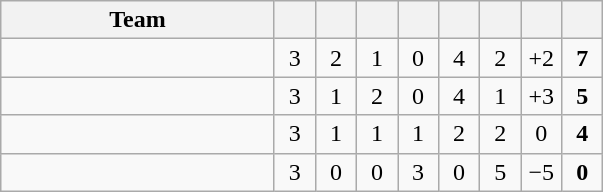<table class="wikitable" style="text-align:center">
<tr>
<th width=175>Team</th>
<th width=20></th>
<th width=20></th>
<th width=20></th>
<th width=20></th>
<th width=20></th>
<th width=20></th>
<th width=20></th>
<th width=20></th>
</tr>
<tr>
<td align=left></td>
<td>3</td>
<td>2</td>
<td>1</td>
<td>0</td>
<td>4</td>
<td>2</td>
<td>+2</td>
<td><strong>7</strong></td>
</tr>
<tr>
<td align=left></td>
<td>3</td>
<td>1</td>
<td>2</td>
<td>0</td>
<td>4</td>
<td>1</td>
<td>+3</td>
<td><strong>5</strong></td>
</tr>
<tr>
<td align=left></td>
<td>3</td>
<td>1</td>
<td>1</td>
<td>1</td>
<td>2</td>
<td>2</td>
<td>0</td>
<td><strong>4</strong></td>
</tr>
<tr>
<td align=left></td>
<td>3</td>
<td>0</td>
<td>0</td>
<td>3</td>
<td>0</td>
<td>5</td>
<td>−5</td>
<td><strong>0</strong></td>
</tr>
</table>
